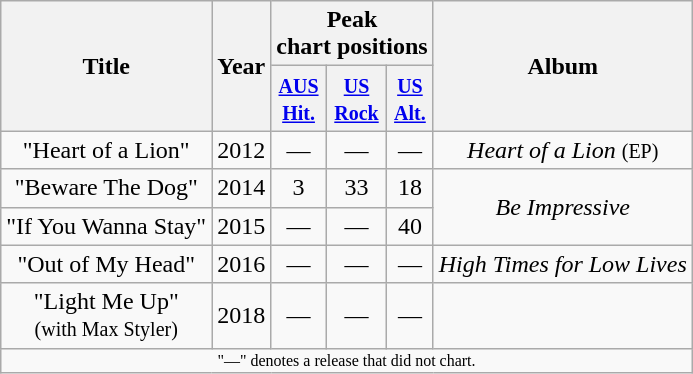<table class="wikitable" style="text-align:center;">
<tr>
<th rowspan="2">Title</th>
<th rowspan="2">Year</th>
<th colspan="3">Peak<br>chart positions</th>
<th rowspan="2">Album</th>
</tr>
<tr>
<th><small><a href='#'>AUS<br>Hit.</a><br></small></th>
<th><small><a href='#'>US<br>Rock</a><br></small></th>
<th><small><a href='#'>US<br>Alt.</a><br></small></th>
</tr>
<tr>
<td>"Heart of a Lion"</td>
<td>2012</td>
<td>—</td>
<td>—</td>
<td>—</td>
<td><em>Heart of a Lion</em> <small>(EP)</small></td>
</tr>
<tr>
<td>"Beware The Dog"</td>
<td>2014</td>
<td>3</td>
<td>33</td>
<td>18</td>
<td rowspan="2"><em>Be Impressive</em></td>
</tr>
<tr>
<td>"If You Wanna Stay"</td>
<td>2015</td>
<td>—</td>
<td>—</td>
<td>40</td>
</tr>
<tr>
<td>"Out of My Head"</td>
<td>2016</td>
<td>—</td>
<td>—</td>
<td>—</td>
<td><em>High Times for Low Lives</em></td>
</tr>
<tr>
<td>"Light Me Up"<br><small>(with Max Styler)</small></td>
<td>2018</td>
<td>—</td>
<td>—</td>
<td>—</td>
<td></td>
</tr>
<tr>
<td colspan="8" style="text-align:center; font-size:8pt;">"—" denotes a release that did not chart.</td>
</tr>
</table>
